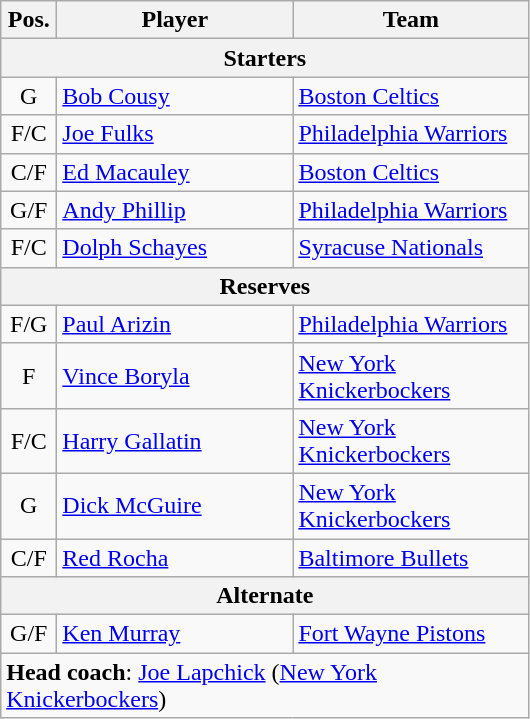<table class="wikitable">
<tr>
<th scope="col" width="30px">Pos.</th>
<th scope="col" width="150px">Player</th>
<th scope="col" width="150px">Team</th>
</tr>
<tr>
<th scope="col" colspan="3">Starters</th>
</tr>
<tr>
<td style="text-align:center">G</td>
<td><a href='#'>Bob Cousy</a></td>
<td><a href='#'>Boston Celtics</a></td>
</tr>
<tr>
<td style="text-align:center">F/C</td>
<td><a href='#'>Joe Fulks</a></td>
<td><a href='#'>Philadelphia Warriors</a></td>
</tr>
<tr>
<td style="text-align:center">C/F</td>
<td><a href='#'>Ed Macauley</a></td>
<td><a href='#'>Boston Celtics</a></td>
</tr>
<tr>
<td style="text-align:center">G/F</td>
<td><a href='#'>Andy Phillip</a></td>
<td><a href='#'>Philadelphia Warriors</a></td>
</tr>
<tr>
<td style="text-align:center">F/C</td>
<td><a href='#'>Dolph Schayes</a></td>
<td><a href='#'>Syracuse Nationals</a></td>
</tr>
<tr>
<th scope="col" colspan="3">Reserves</th>
</tr>
<tr>
<td style="text-align:center">F/G</td>
<td><a href='#'>Paul Arizin</a></td>
<td><a href='#'>Philadelphia Warriors</a></td>
</tr>
<tr>
<td style="text-align:center">F</td>
<td><a href='#'>Vince Boryla</a></td>
<td><a href='#'>New York Knickerbockers</a></td>
</tr>
<tr>
<td style="text-align:center">F/C</td>
<td><a href='#'>Harry Gallatin</a></td>
<td><a href='#'>New York Knickerbockers</a></td>
</tr>
<tr>
<td style="text-align:center">G</td>
<td><a href='#'>Dick McGuire</a></td>
<td><a href='#'>New York Knickerbockers</a></td>
</tr>
<tr>
<td style="text-align:center">C/F</td>
<td><a href='#'>Red Rocha</a></td>
<td><a href='#'>Baltimore Bullets</a></td>
</tr>
<tr>
<th scope="col" colspan="3">Alternate</th>
</tr>
<tr>
<td style="text-align:center">G/F</td>
<td><a href='#'>Ken Murray</a></td>
<td><a href='#'>Fort Wayne Pistons</a></td>
</tr>
<tr>
<td colspan="3"><strong>Head coach</strong>: <a href='#'>Joe Lapchick</a> (<a href='#'>New York Knickerbockers</a>)</td>
</tr>
</table>
